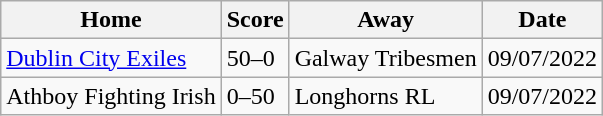<table class="wikitable">
<tr>
<th>Home</th>
<th>Score</th>
<th>Away</th>
<th>Date</th>
</tr>
<tr>
<td> <a href='#'>Dublin City Exiles</a></td>
<td>50–0</td>
<td> Galway Tribesmen</td>
<td>09/07/2022</td>
</tr>
<tr>
<td> Athboy Fighting Irish</td>
<td>0–50</td>
<td> Longhorns RL</td>
<td>09/07/2022</td>
</tr>
</table>
